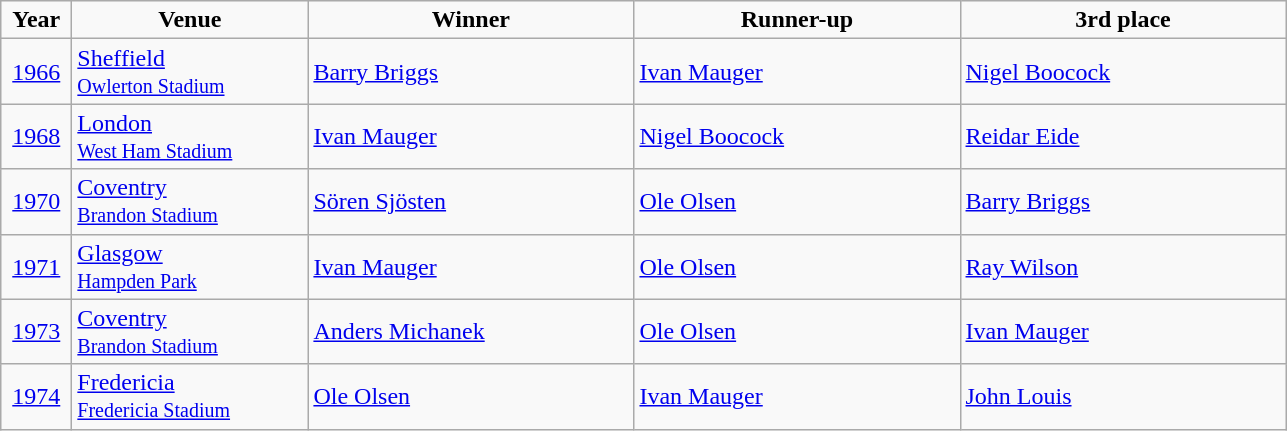<table class="wikitable">
<tr align=center>
<td width=40px  ><strong>Year</strong></td>
<td width=150px ><strong>Venue</strong></td>
<td width=210px ><strong>Winner</strong></td>
<td width=210px ><strong>Runner-up</strong></td>
<td width=210px ><strong>3rd place</strong></td>
</tr>
<tr>
<td align=center><a href='#'>1966</a></td>
<td> <a href='#'>Sheffield</a> <br><small><a href='#'>Owlerton Stadium</a></small></td>
<td> <a href='#'>Barry Briggs</a></td>
<td> <a href='#'>Ivan Mauger</a></td>
<td> <a href='#'>Nigel Boocock</a></td>
</tr>
<tr>
<td align=center><a href='#'>1968</a></td>
<td> <a href='#'>London</a> <br><small><a href='#'>West Ham Stadium</a></small></td>
<td> <a href='#'>Ivan Mauger</a></td>
<td> <a href='#'>Nigel Boocock</a></td>
<td> <a href='#'>Reidar Eide</a></td>
</tr>
<tr>
<td align=center><a href='#'>1970</a></td>
<td> <a href='#'>Coventry</a> <br><small><a href='#'>Brandon Stadium</a></small></td>
<td> <a href='#'>Sören Sjösten</a></td>
<td> <a href='#'>Ole Olsen</a></td>
<td> <a href='#'>Barry Briggs</a></td>
</tr>
<tr>
<td align=center><a href='#'>1971</a></td>
<td> <a href='#'>Glasgow</a> <br><small><a href='#'>Hampden Park</a></small></td>
<td> <a href='#'>Ivan Mauger</a></td>
<td> <a href='#'>Ole Olsen</a></td>
<td> <a href='#'>Ray Wilson</a></td>
</tr>
<tr>
<td align=center><a href='#'>1973</a></td>
<td> <a href='#'>Coventry</a> <br><small><a href='#'>Brandon Stadium</a></small></td>
<td> <a href='#'>Anders Michanek</a></td>
<td> <a href='#'>Ole Olsen</a></td>
<td> <a href='#'>Ivan Mauger</a></td>
</tr>
<tr>
<td align=center><a href='#'>1974</a></td>
<td> <a href='#'>Fredericia</a> <br><small><a href='#'>Fredericia Stadium</a></small></td>
<td> <a href='#'>Ole Olsen</a></td>
<td> <a href='#'>Ivan Mauger</a></td>
<td> <a href='#'>John Louis</a></td>
</tr>
</table>
